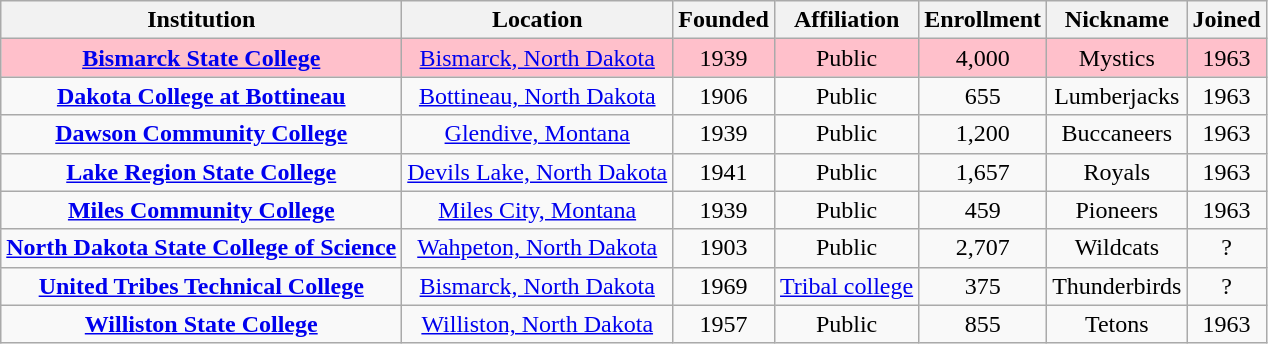<table class="wikitable sortable" style="text-align:center;">
<tr>
<th>Institution</th>
<th>Location</th>
<th>Founded</th>
<th>Affiliation</th>
<th>Enrollment</th>
<th>Nickname</th>
<th>Joined</th>
</tr>
<tr bgcolor=pink>
<td><strong><a href='#'>Bismarck State College</a></strong></td>
<td><a href='#'>Bismarck, North Dakota</a></td>
<td>1939</td>
<td>Public</td>
<td>4,000</td>
<td>Mystics</td>
<td>1963</td>
</tr>
<tr>
<td><strong><a href='#'>Dakota College at Bottineau</a></strong></td>
<td><a href='#'>Bottineau, North Dakota</a></td>
<td>1906</td>
<td>Public</td>
<td>655</td>
<td>Lumberjacks</td>
<td>1963</td>
</tr>
<tr>
<td><strong><a href='#'>Dawson Community College</a></strong></td>
<td><a href='#'>Glendive, Montana</a></td>
<td>1939</td>
<td>Public</td>
<td>1,200</td>
<td>Buccaneers</td>
<td>1963</td>
</tr>
<tr>
<td><strong><a href='#'>Lake Region State College</a></strong></td>
<td><a href='#'>Devils Lake, North Dakota</a></td>
<td>1941</td>
<td>Public</td>
<td>1,657</td>
<td>Royals</td>
<td>1963</td>
</tr>
<tr>
<td><strong><a href='#'>Miles Community College</a></strong></td>
<td><a href='#'>Miles City, Montana</a></td>
<td>1939</td>
<td>Public</td>
<td>459</td>
<td>Pioneers</td>
<td>1963</td>
</tr>
<tr>
<td><strong><a href='#'>North Dakota State College of Science</a></strong></td>
<td><a href='#'>Wahpeton, North Dakota</a></td>
<td>1903</td>
<td>Public</td>
<td>2,707</td>
<td>Wildcats</td>
<td>?</td>
</tr>
<tr>
<td><strong><a href='#'>United Tribes Technical College</a></strong></td>
<td><a href='#'>Bismarck, North Dakota</a></td>
<td>1969</td>
<td><a href='#'>Tribal college</a></td>
<td>375</td>
<td>Thunderbirds</td>
<td>?</td>
</tr>
<tr>
<td><strong><a href='#'>Williston State College</a></strong></td>
<td><a href='#'>Williston, North Dakota</a></td>
<td>1957</td>
<td>Public</td>
<td>855</td>
<td>Tetons</td>
<td>1963</td>
</tr>
</table>
